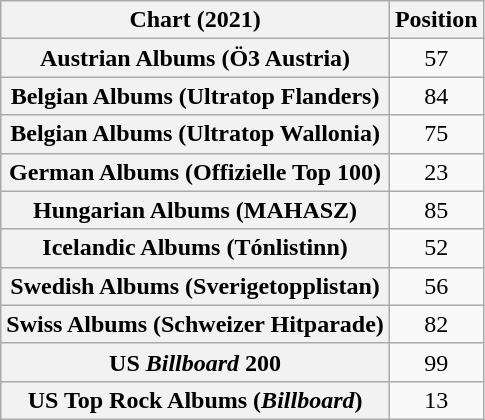<table class="wikitable sortable plainrowheaders">
<tr>
<th scope="col">Chart (2021)</th>
<th scope="col">Position</th>
</tr>
<tr>
<th scope="row">Austrian Albums (Ö3 Austria)</th>
<td style="text-align:center;">57</td>
</tr>
<tr>
<th scope="row">Belgian Albums (Ultratop Flanders)</th>
<td style="text-align:center;">84</td>
</tr>
<tr>
<th scope="row">Belgian Albums (Ultratop Wallonia)</th>
<td style="text-align:center;">75</td>
</tr>
<tr>
<th scope="row">German Albums (Offizielle Top 100)</th>
<td style="text-align:center;">23</td>
</tr>
<tr>
<th scope="row">Hungarian Albums (MAHASZ)</th>
<td style="text-align:center;">85</td>
</tr>
<tr>
<th scope="row">Icelandic Albums (Tónlistinn)</th>
<td style="text-align:center;">52</td>
</tr>
<tr>
<th scope="row">Swedish Albums (Sverigetopplistan)</th>
<td style="text-align:center;">56</td>
</tr>
<tr>
<th scope="row">Swiss Albums (Schweizer Hitparade)</th>
<td style="text-align:center;">82</td>
</tr>
<tr>
<th scope="row">US <em>Billboard</em> 200</th>
<td style="text-align:center;">99</td>
</tr>
<tr>
<th scope="row">US Top Rock Albums (<em>Billboard</em>)</th>
<td style="text-align:center;">13</td>
</tr>
</table>
